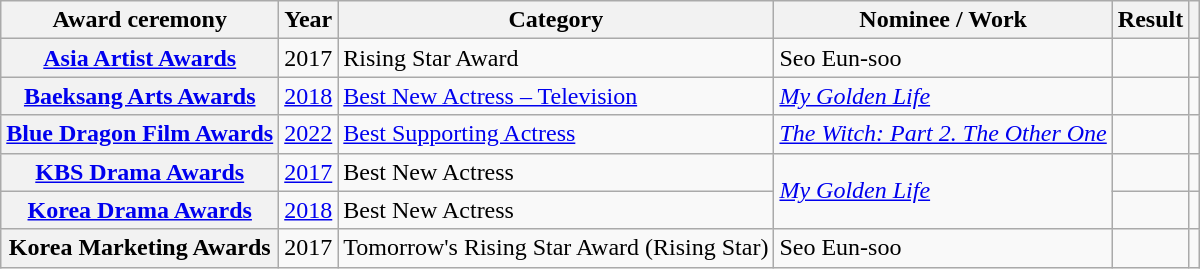<table class="wikitable plainrowheaders sortable">
<tr>
<th scope="col">Award ceremony</th>
<th scope="col">Year</th>
<th scope="col">Category</th>
<th scope="col">Nominee / Work</th>
<th scope="col">Result</th>
<th scope="col" class="unsortable"></th>
</tr>
<tr>
<th scope="row"><a href='#'>Asia Artist Awards</a></th>
<td style="text-align:center">2017</td>
<td>Rising Star Award</td>
<td>Seo Eun-soo</td>
<td></td>
<td style="text-align:center"></td>
</tr>
<tr>
<th scope="row"><a href='#'>Baeksang Arts Awards</a></th>
<td style="text-align:center"><a href='#'>2018</a></td>
<td><a href='#'>Best New Actress – Television</a></td>
<td><em><a href='#'>My Golden Life</a></em></td>
<td></td>
<td style="text-align:center"></td>
</tr>
<tr>
<th scope="row"><a href='#'>Blue Dragon Film Awards</a></th>
<td style="text-align:center"><a href='#'>2022</a></td>
<td><a href='#'>Best Supporting Actress</a></td>
<td><em><a href='#'>The Witch: Part 2. The Other One</a></em></td>
<td></td>
<td style="text-align:center"></td>
</tr>
<tr>
<th scope="row"><a href='#'>KBS Drama Awards</a></th>
<td style="text-align:center"><a href='#'>2017</a></td>
<td>Best New Actress</td>
<td rowspan="2"><em><a href='#'>My Golden Life</a></em></td>
<td></td>
<td style="text-align:center"></td>
</tr>
<tr>
<th scope="row"><a href='#'>Korea Drama Awards</a></th>
<td style="text-align:center"><a href='#'>2018</a></td>
<td>Best New Actress</td>
<td></td>
<td style="text-align:center"></td>
</tr>
<tr>
<th scope="row">Korea Marketing Awards</th>
<td style="text-align:center">2017</td>
<td>Tomorrow's Rising Star Award (Rising Star)</td>
<td>Seo Eun-soo</td>
<td></td>
<td style="text-align:center"></td>
</tr>
</table>
